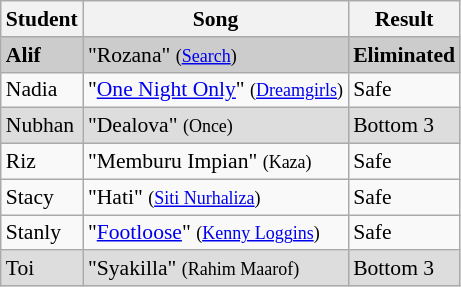<table class="wikitable" style="font-size:90%;">
<tr>
<th>Student</th>
<th>Song</th>
<th>Result</th>
</tr>
<tr bgcolor="#CCCCCC">
<td><strong>Alif</strong></td>
<td>"Rozana" <small>(<a href='#'>Search</a>)</small></td>
<td><strong>Eliminated</strong></td>
</tr>
<tr>
<td>Nadia</td>
<td>"<a href='#'>One Night Only</a>" <small>(<a href='#'>Dreamgirls</a>)</small></td>
<td>Safe</td>
</tr>
<tr bgcolor="#DDDDDD">
<td>Nubhan</td>
<td>"Dealova" <small>(Once) </small></td>
<td>Bottom 3</td>
</tr>
<tr>
<td>Riz</td>
<td>"Memburu Impian" <small>(Kaza)</small></td>
<td>Safe</td>
</tr>
<tr>
<td>Stacy</td>
<td>"Hati" <small>(<a href='#'>Siti Nurhaliza</a>)</small></td>
<td>Safe</td>
</tr>
<tr>
<td>Stanly</td>
<td>"<a href='#'>Footloose</a>" <small>(<a href='#'>Kenny Loggins</a>)</small></td>
<td>Safe</td>
</tr>
<tr bgcolor="#DDDDDD">
<td>Toi</td>
<td>"Syakilla" <small>(Rahim Maarof)</small></td>
<td>Bottom 3</td>
</tr>
</table>
